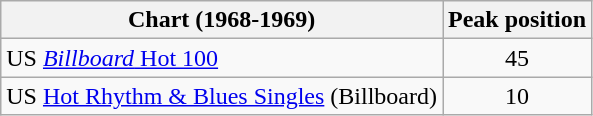<table class="wikitable">
<tr>
<th>Chart (1968-1969)</th>
<th>Peak position</th>
</tr>
<tr>
<td>US <a href='#'><em>Billboard</em> Hot 100</a></td>
<td align="center">45</td>
</tr>
<tr>
<td>US <a href='#'>Hot Rhythm & Blues Singles</a> (Billboard)</td>
<td align="center">10</td>
</tr>
</table>
